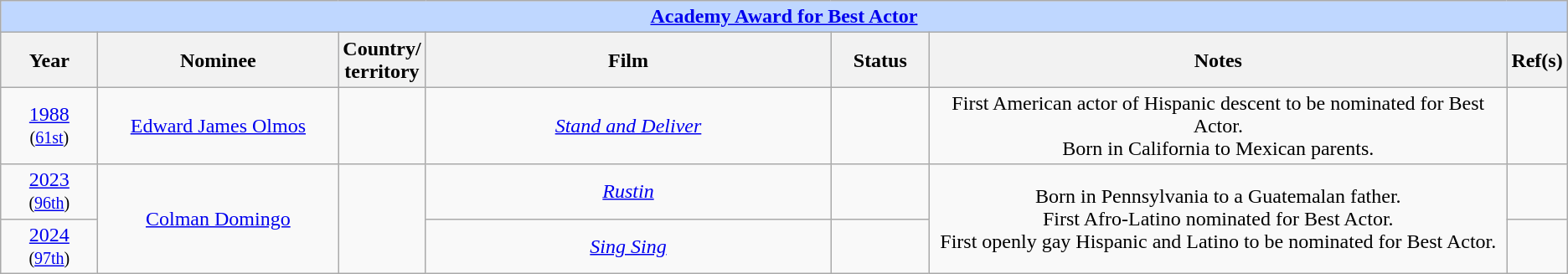<table class="wikitable" style="text-align: center">
<tr style="background:#bfd7ff;">
<td colspan="7" style="text-align:center;"><strong><a href='#'>Academy Award for Best Actor</a></strong></td>
</tr>
<tr style="background:#ebf5ff;">
<th style="width:75px;">Year</th>
<th style="width:200px;">Nominee</th>
<th style="width:50px;">Country/<br>territory</th>
<th style="width:350px;">Film</th>
<th style="width:75px;">Status</th>
<th style="width:500px;">Notes</th>
<th width="3">Ref(s)</th>
</tr>
<tr>
<td style="text-align: center"><a href='#'>1988</a><br><small>(<a href='#'>61st</a>)</small></td>
<td><a href='#'>Edward James Olmos</a></td>
<td><div></div></td>
<td><em><a href='#'>Stand and Deliver</a></em></td>
<td></td>
<td>First American actor of Hispanic descent to be nominated for Best Actor.<br>Born in California to Mexican parents.</td>
<td style="text-align: center"></td>
</tr>
<tr>
<td style="text-align: center"><a href='#'>2023</a><br><small>(<a href='#'>96th</a>)</small></td>
<td rowspan=2><a href='#'>Colman Domingo</a></td>
<td rowspan=2><div></div></td>
<td><em><a href='#'>Rustin</a></em></td>
<td></td>
<td rowspan=2>Born in Pennsylvania to a Guatemalan father.<br>First Afro-Latino nominated for Best Actor.<br>First openly gay Hispanic and Latino to be nominated for Best Actor.</td>
<td style="text-align: center"></td>
</tr>
<tr>
<td style="text-align: center"><a href='#'>2024</a><br><small>(<a href='#'>97th</a>)</small></td>
<td><em><a href='#'>Sing Sing</a></em></td>
<td></td>
<td style="text-align: center"></td>
</tr>
</table>
